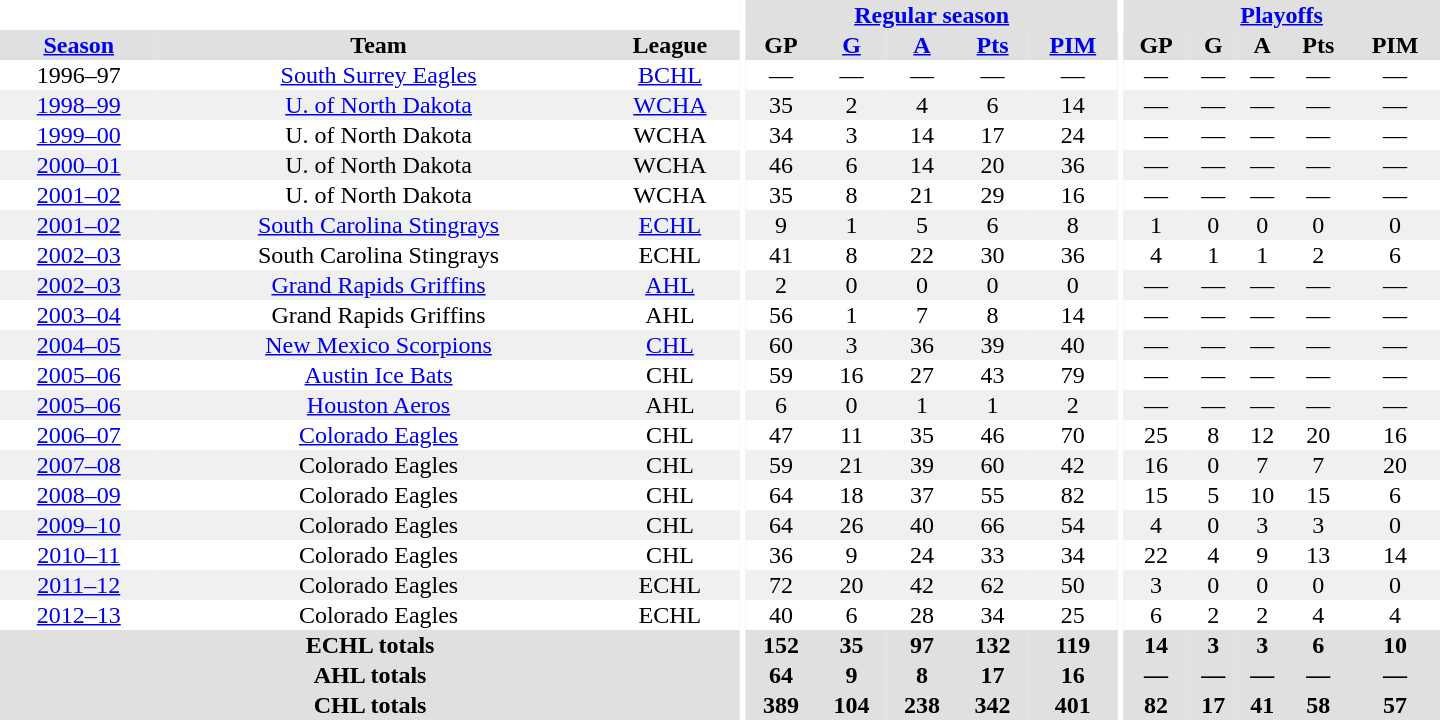<table border="0" cellpadding="1" cellspacing="0" style="text-align:center; width:60em">
<tr bgcolor="#e0e0e0">
<th colspan="3" bgcolor="#ffffff"></th>
<th rowspan="99" bgcolor="#ffffff"></th>
<th colspan="5"><a href='#'>Regular season</a></th>
<th rowspan="99" bgcolor="#ffffff"></th>
<th colspan="5"><a href='#'>Playoffs</a></th>
</tr>
<tr bgcolor="#e0e0e0">
<th><a href='#'>Season</a></th>
<th>Team</th>
<th>League</th>
<th>GP</th>
<th><a href='#'>G</a></th>
<th><a href='#'>A</a></th>
<th><a href='#'>Pts</a></th>
<th><a href='#'>PIM</a></th>
<th>GP</th>
<th>G</th>
<th>A</th>
<th>Pts</th>
<th>PIM</th>
</tr>
<tr>
<td>1996–97</td>
<td><a href='#'>South Surrey Eagles</a></td>
<td><a href='#'>BCHL</a></td>
<td>—</td>
<td>—</td>
<td>—</td>
<td>—</td>
<td>—</td>
<td>—</td>
<td>—</td>
<td>—</td>
<td>—</td>
<td>—</td>
</tr>
<tr style="background:#f0f0f0;">
<td><a href='#'>1998–99</a></td>
<td><a href='#'>U. of North Dakota</a></td>
<td><a href='#'>WCHA</a></td>
<td>35</td>
<td>2</td>
<td>4</td>
<td>6</td>
<td>14</td>
<td>—</td>
<td>—</td>
<td>—</td>
<td>—</td>
<td>—</td>
</tr>
<tr>
<td><a href='#'>1999–00</a></td>
<td>U. of North Dakota</td>
<td>WCHA</td>
<td>34</td>
<td>3</td>
<td>14</td>
<td>17</td>
<td>24</td>
<td>—</td>
<td>—</td>
<td>—</td>
<td>—</td>
<td>—</td>
</tr>
<tr style="background:#f0f0f0;">
<td><a href='#'>2000–01</a></td>
<td>U. of North Dakota</td>
<td>WCHA</td>
<td>46</td>
<td>6</td>
<td>14</td>
<td>20</td>
<td>36</td>
<td>—</td>
<td>—</td>
<td>—</td>
<td>—</td>
<td>—</td>
</tr>
<tr>
<td><a href='#'>2001–02</a></td>
<td>U. of North Dakota</td>
<td>WCHA</td>
<td>35</td>
<td>8</td>
<td>21</td>
<td>29</td>
<td>16</td>
<td>—</td>
<td>—</td>
<td>—</td>
<td>—</td>
<td>—</td>
</tr>
<tr style="background:#f0f0f0;">
<td><a href='#'>2001–02</a></td>
<td><a href='#'>South Carolina Stingrays</a></td>
<td><a href='#'>ECHL</a></td>
<td>9</td>
<td>1</td>
<td>5</td>
<td>6</td>
<td>8</td>
<td>1</td>
<td>0</td>
<td>0</td>
<td>0</td>
<td>0</td>
</tr>
<tr>
<td><a href='#'>2002–03</a></td>
<td>South Carolina Stingrays</td>
<td>ECHL</td>
<td>41</td>
<td>8</td>
<td>22</td>
<td>30</td>
<td>36</td>
<td>4</td>
<td>1</td>
<td>1</td>
<td>2</td>
<td>6</td>
</tr>
<tr style="background:#f0f0f0;">
<td><a href='#'>2002–03</a></td>
<td><a href='#'>Grand Rapids Griffins</a></td>
<td><a href='#'>AHL</a></td>
<td>2</td>
<td>0</td>
<td>0</td>
<td>0</td>
<td>0</td>
<td>—</td>
<td>—</td>
<td>—</td>
<td>—</td>
<td>—</td>
</tr>
<tr>
<td><a href='#'>2003–04</a></td>
<td>Grand Rapids Griffins</td>
<td>AHL</td>
<td>56</td>
<td>1</td>
<td>7</td>
<td>8</td>
<td>14</td>
<td>—</td>
<td>—</td>
<td>—</td>
<td>—</td>
<td>—</td>
</tr>
<tr style="background:#f0f0f0;">
<td><a href='#'>2004–05</a></td>
<td><a href='#'>New Mexico Scorpions</a></td>
<td><a href='#'>CHL</a></td>
<td>60</td>
<td>3</td>
<td>36</td>
<td>39</td>
<td>40</td>
<td>—</td>
<td>—</td>
<td>—</td>
<td>—</td>
<td>—</td>
</tr>
<tr>
<td><a href='#'>2005–06</a></td>
<td><a href='#'>Austin Ice Bats</a></td>
<td>CHL</td>
<td>59</td>
<td>16</td>
<td>27</td>
<td>43</td>
<td>79</td>
<td>—</td>
<td>—</td>
<td>—</td>
<td>—</td>
<td>—</td>
</tr>
<tr style="background:#f0f0f0;">
<td><a href='#'>2005–06</a></td>
<td><a href='#'>Houston Aeros</a></td>
<td>AHL</td>
<td>6</td>
<td>0</td>
<td>1</td>
<td>1</td>
<td>2</td>
<td>—</td>
<td>—</td>
<td>—</td>
<td>—</td>
<td>—</td>
</tr>
<tr>
<td><a href='#'>2006–07</a></td>
<td><a href='#'>Colorado Eagles</a></td>
<td>CHL</td>
<td>47</td>
<td>11</td>
<td>35</td>
<td>46</td>
<td>70</td>
<td>25</td>
<td>8</td>
<td>12</td>
<td>20</td>
<td>16</td>
</tr>
<tr style="background:#f0f0f0;">
<td><a href='#'>2007–08</a></td>
<td>Colorado Eagles</td>
<td>CHL</td>
<td>59</td>
<td>21</td>
<td>39</td>
<td>60</td>
<td>42</td>
<td>16</td>
<td>0</td>
<td>7</td>
<td>7</td>
<td>20</td>
</tr>
<tr>
<td><a href='#'>2008–09</a></td>
<td>Colorado Eagles</td>
<td>CHL</td>
<td>64</td>
<td>18</td>
<td>37</td>
<td>55</td>
<td>82</td>
<td>15</td>
<td>5</td>
<td>10</td>
<td>15</td>
<td>6</td>
</tr>
<tr style="background:#f0f0f0;">
<td><a href='#'>2009–10</a></td>
<td>Colorado Eagles</td>
<td>CHL</td>
<td>64</td>
<td>26</td>
<td>40</td>
<td>66</td>
<td>54</td>
<td>4</td>
<td>0</td>
<td>3</td>
<td>3</td>
<td>0</td>
</tr>
<tr>
<td><a href='#'>2010–11</a></td>
<td>Colorado Eagles</td>
<td>CHL</td>
<td>36</td>
<td>9</td>
<td>24</td>
<td>33</td>
<td>34</td>
<td>22</td>
<td>4</td>
<td>9</td>
<td>13</td>
<td>14</td>
</tr>
<tr style="background:#f0f0f0;">
<td><a href='#'>2011–12</a></td>
<td>Colorado Eagles</td>
<td>ECHL</td>
<td>72</td>
<td>20</td>
<td>42</td>
<td>62</td>
<td>50</td>
<td>3</td>
<td>0</td>
<td>0</td>
<td>0</td>
<td>0</td>
</tr>
<tr>
<td><a href='#'>2012–13</a></td>
<td>Colorado Eagles</td>
<td>ECHL</td>
<td>40</td>
<td>6</td>
<td>28</td>
<td>34</td>
<td>25</td>
<td>6</td>
<td>2</td>
<td>2</td>
<td>4</td>
<td>4</td>
</tr>
<tr style="background:#e0e0e0;">
<th colspan="3">ECHL totals</th>
<th>152</th>
<th>35</th>
<th>97</th>
<th>132</th>
<th>119</th>
<th>14</th>
<th>3</th>
<th>3</th>
<th>6</th>
<th>10</th>
</tr>
<tr style="background:#e0e0e0;">
<th colspan="3">AHL totals</th>
<th>64</th>
<th>9</th>
<th>8</th>
<th>17</th>
<th>16</th>
<th>—</th>
<th>—</th>
<th>—</th>
<th>—</th>
<th>—</th>
</tr>
<tr style="background:#e0e0e0;">
<th colspan="3">CHL totals</th>
<th>389</th>
<th>104</th>
<th>238</th>
<th>342</th>
<th>401</th>
<th>82</th>
<th>17</th>
<th>41</th>
<th>58</th>
<th>57</th>
</tr>
</table>
